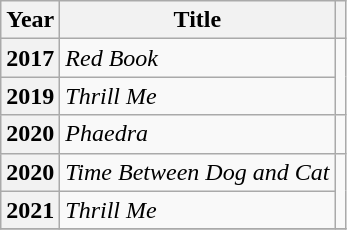<table class="wikitable sortable plainrowheaders">
<tr>
<th scope="col">Year</th>
<th scope="col">Title</th>
<th scope="col" class="unsortable"></th>
</tr>
<tr>
<th scope="row">2017</th>
<td><em>Red Book</em></td>
<td rowspan="2" style="text-align:center"></td>
</tr>
<tr>
<th scope="row">2019</th>
<td><em>Thrill Me</em></td>
</tr>
<tr>
<th scope="row">2020</th>
<td><em>Phaedra</em></td>
<td style="text-align:center"></td>
</tr>
<tr>
<th scope="row">2020</th>
<td><em>Time Between Dog and Cat</em></td>
<td rowspan="2" style="text-align:center"></td>
</tr>
<tr>
<th scope="row">2021</th>
<td><em>Thrill Me</em></td>
</tr>
<tr>
</tr>
</table>
